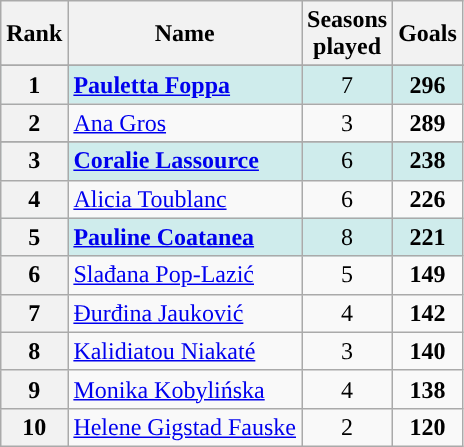<table class="wikitable" style="text-align: center">
<tr>
<th>Rank</th>
<th class="unsortable">Name</th>
<th>Seasons<br>played</th>
<th>Goals</th>
</tr>
<tr>
</tr>
<tr style="background-color: #CFECEC;">
<th rowspan="1">1</th>
<td style="text-align: left;"> <strong><a href='#'>Pauletta Foppa</a></strong></td>
<td>7</td>
<td><strong>296</strong></td>
</tr>
<tr>
<th rowspan="1">2</th>
<td style="text-align: left;"> <a href='#'>Ana Gros</a></td>
<td>3</td>
<td><strong>289</strong></td>
</tr>
<tr>
</tr>
<tr style="background-color: #CFECEC;">
<th rowspan="1">3</th>
<td style="text-align: left;"> <strong><a href='#'>Coralie Lassource</a></strong></td>
<td>6</td>
<td><strong>238</strong></td>
</tr>
<tr>
<th rowspan="1">4</th>
<td style="text-align: left;"> <a href='#'>Alicia Toublanc</a></td>
<td>6</td>
<td><strong>226</strong></td>
</tr>
<tr style="background-color: #CFECEC;">
<th rowspan="1">5</th>
<td style="text-align: left;"> <strong><a href='#'>Pauline Coatanea</a></strong></td>
<td>8</td>
<td><strong>221</strong></td>
</tr>
<tr>
<th rowspan="1">6</th>
<td style="text-align: left;"> <a href='#'>Slađana Pop-Lazić</a></td>
<td>5</td>
<td><strong>149</strong></td>
</tr>
<tr>
<th rowspan="1">7</th>
<td style="text-align: left;"> <a href='#'>Đurđina Jauković</a></td>
<td>4</td>
<td><strong>142</strong></td>
</tr>
<tr>
<th rowspan="1">8</th>
<td style="text-align: left;"> <a href='#'>Kalidiatou Niakaté</a></td>
<td>3</td>
<td><strong>140</strong></td>
</tr>
<tr>
<th rowspan="1">9</th>
<td style="text-align: left;"> <a href='#'>Monika Kobylińska</a></td>
<td>4</td>
<td><strong>138</strong></td>
</tr>
<tr>
<th rowspan="1">10</th>
<td style="text-align: left;"> <a href='#'>Helene Gigstad Fauske</a></td>
<td>2</td>
<td><strong>120</strong></td>
</tr>
</table>
